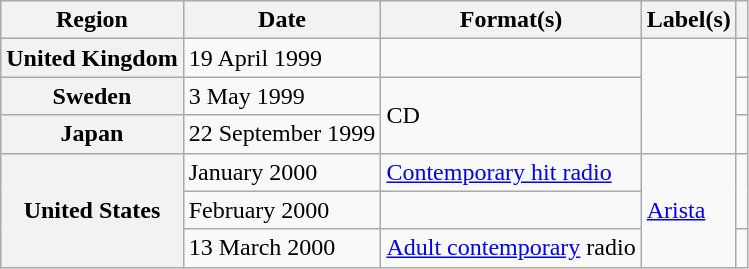<table class="wikitable plainrowheaders">
<tr>
<th scope="col">Region</th>
<th scope="col">Date</th>
<th scope="col">Format(s)</th>
<th scope="col">Label(s)</th>
<th scope="col"></th>
</tr>
<tr>
<th scope="row">United Kingdom</th>
<td>19 April 1999</td>
<td></td>
<td rowspan="3"></td>
<td align="center"></td>
</tr>
<tr>
<th scope="row">Sweden</th>
<td>3 May 1999</td>
<td rowspan="2">CD</td>
<td align="center"></td>
</tr>
<tr>
<th scope="row">Japan</th>
<td>22 September 1999</td>
<td align="center"></td>
</tr>
<tr>
<th scope="row" rowspan="3">United States</th>
<td>January 2000</td>
<td><a href='#'>Contemporary hit radio</a></td>
<td rowspan="3"><a href='#'>Arista</a></td>
<td rowspan="2" align="center"></td>
</tr>
<tr>
<td>February 2000</td>
<td></td>
</tr>
<tr>
<td>13 March 2000</td>
<td><a href='#'>Adult contemporary</a> radio</td>
<td align="center"></td>
</tr>
</table>
